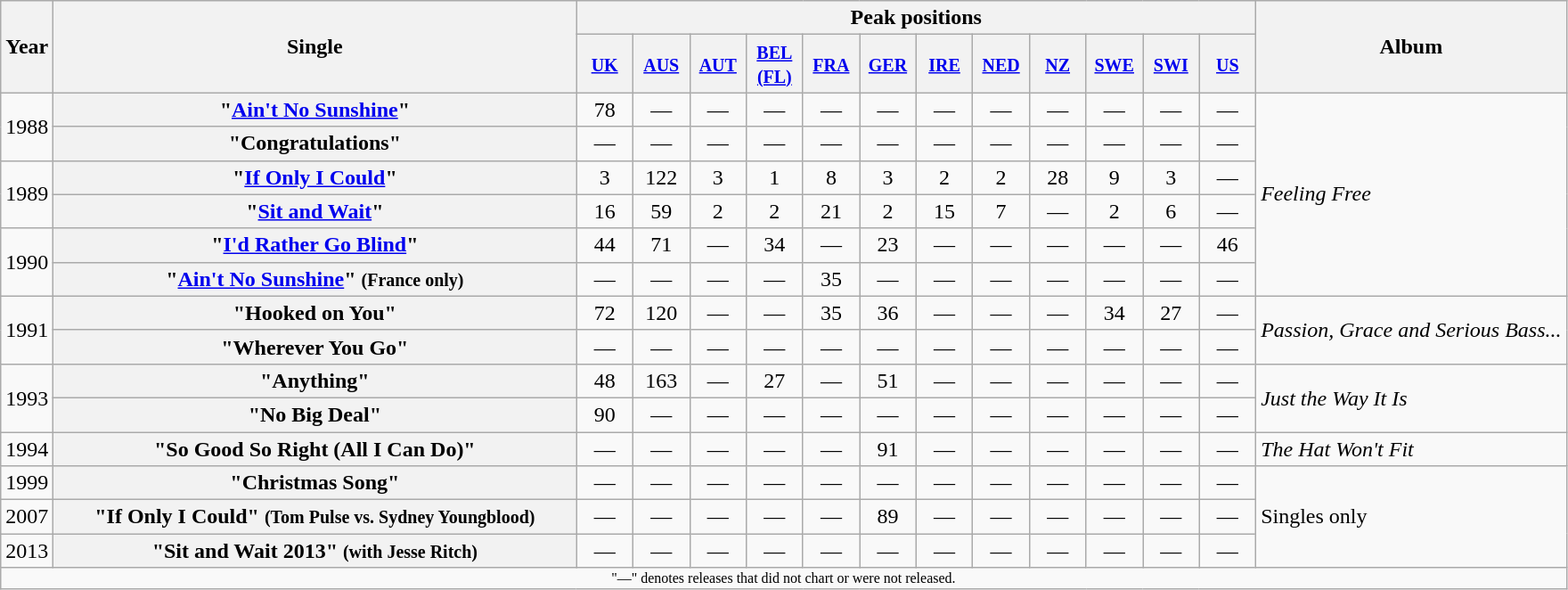<table class="wikitable plainrowheaders" style="text-align:center;">
<tr>
<th rowspan="2">Year</th>
<th rowspan="2" style="width:24em;">Single</th>
<th colspan="12">Peak positions</th>
<th rowspan="2">Album</th>
</tr>
<tr>
<th width="35"><small><a href='#'>UK</a></small><br></th>
<th width="35"><small><a href='#'>AUS</a></small><br></th>
<th width="35"><small><a href='#'>AUT</a></small><br></th>
<th width="35"><small><a href='#'>BEL<br>(FL)</a></small><br></th>
<th width="35"><small><a href='#'>FRA</a></small><br></th>
<th width="35"><small><a href='#'>GER</a></small><br></th>
<th width="35"><small><a href='#'>IRE</a></small><br></th>
<th width="35"><small><a href='#'>NED</a></small><br></th>
<th width="35"><small><a href='#'>NZ</a></small><br></th>
<th width="35"><small><a href='#'>SWE</a></small><br></th>
<th width="35"><small><a href='#'>SWI</a></small><br></th>
<th width="35"><small><a href='#'>US</a></small><br></th>
</tr>
<tr>
<td rowspan="2">1988</td>
<th scope="row">"<a href='#'>Ain't No Sunshine</a>"</th>
<td>78</td>
<td>—</td>
<td>—</td>
<td>—</td>
<td>—</td>
<td>—</td>
<td>—</td>
<td>—</td>
<td>—</td>
<td>—</td>
<td>—</td>
<td>—</td>
<td align="left" rowspan="6"><em>Feeling Free</em></td>
</tr>
<tr>
<th scope="row">"Congratulations"</th>
<td>—</td>
<td>—</td>
<td>—</td>
<td>—</td>
<td>—</td>
<td>—</td>
<td>—</td>
<td>—</td>
<td>—</td>
<td>—</td>
<td>—</td>
<td>—</td>
</tr>
<tr>
<td rowspan="2">1989</td>
<th scope="row">"<a href='#'>If Only I Could</a>"</th>
<td>3</td>
<td>122</td>
<td>3</td>
<td>1</td>
<td>8</td>
<td>3</td>
<td>2</td>
<td>2</td>
<td>28</td>
<td>9</td>
<td>3</td>
<td>—</td>
</tr>
<tr>
<th scope="row">"<a href='#'>Sit and Wait</a>"</th>
<td>16</td>
<td>59</td>
<td>2</td>
<td>2</td>
<td>21</td>
<td>2</td>
<td>15</td>
<td>7</td>
<td>—</td>
<td>2</td>
<td>6</td>
<td>—</td>
</tr>
<tr>
<td rowspan="2">1990</td>
<th scope="row">"<a href='#'>I'd Rather Go Blind</a>"</th>
<td>44</td>
<td>71</td>
<td>—</td>
<td>34</td>
<td>—</td>
<td>23</td>
<td>—</td>
<td>—</td>
<td>—</td>
<td>—</td>
<td>—</td>
<td>46</td>
</tr>
<tr>
<th scope="row">"<a href='#'>Ain't No Sunshine</a>" <small>(France only)</small></th>
<td>—</td>
<td>—</td>
<td>—</td>
<td>—</td>
<td>35</td>
<td>—</td>
<td>—</td>
<td>—</td>
<td>—</td>
<td>—</td>
<td>—</td>
<td>—</td>
</tr>
<tr>
<td rowspan="2">1991</td>
<th scope="row">"Hooked on You"</th>
<td>72</td>
<td>120</td>
<td>—</td>
<td>—</td>
<td>35</td>
<td>36</td>
<td>—</td>
<td>—</td>
<td>—</td>
<td>34</td>
<td>27</td>
<td>—</td>
<td align="left" rowspan="2"><em>Passion, Grace and Serious Bass...</em></td>
</tr>
<tr>
<th scope="row">"Wherever You Go"</th>
<td>—</td>
<td>—</td>
<td>—</td>
<td>—</td>
<td>—</td>
<td>—</td>
<td>—</td>
<td>—</td>
<td>—</td>
<td>—</td>
<td>—</td>
<td>—</td>
</tr>
<tr>
<td rowspan="2">1993</td>
<th scope="row">"Anything"</th>
<td>48</td>
<td>163</td>
<td>—</td>
<td>27</td>
<td>—</td>
<td>51</td>
<td>—</td>
<td>—</td>
<td>—</td>
<td>—</td>
<td>—</td>
<td>—</td>
<td align="left" rowspan="2"><em>Just the Way It Is</em></td>
</tr>
<tr>
<th scope="row">"No Big Deal"</th>
<td>90</td>
<td>—</td>
<td>—</td>
<td>—</td>
<td>—</td>
<td>—</td>
<td>—</td>
<td>—</td>
<td>—</td>
<td>—</td>
<td>—</td>
<td>—</td>
</tr>
<tr>
<td>1994</td>
<th scope="row">"So Good So Right (All I Can Do)"</th>
<td>—</td>
<td>—</td>
<td>—</td>
<td>—</td>
<td>—</td>
<td>91</td>
<td>—</td>
<td>—</td>
<td>—</td>
<td>—</td>
<td>—</td>
<td>—</td>
<td align="left" rowspan="1"><em>The Hat Won't Fit</em></td>
</tr>
<tr>
<td>1999</td>
<th scope="row">"Christmas Song"</th>
<td>—</td>
<td>—</td>
<td>—</td>
<td>—</td>
<td>—</td>
<td>—</td>
<td>—</td>
<td>—</td>
<td>—</td>
<td>—</td>
<td>—</td>
<td>—</td>
<td align="left" rowspan="3">Singles only</td>
</tr>
<tr>
<td>2007</td>
<th scope="row">"If Only I Could" <small>(Tom Pulse vs. Sydney Youngblood)</small></th>
<td>—</td>
<td>—</td>
<td>—</td>
<td>—</td>
<td>—</td>
<td>89</td>
<td>—</td>
<td>—</td>
<td>—</td>
<td>—</td>
<td>—</td>
<td>—</td>
</tr>
<tr>
<td>2013</td>
<th scope="row">"Sit and Wait 2013" <small>(with Jesse Ritch)</small></th>
<td>—</td>
<td>—</td>
<td>—</td>
<td>—</td>
<td>—</td>
<td>—</td>
<td>—</td>
<td>—</td>
<td>—</td>
<td>—</td>
<td>—</td>
<td>—</td>
</tr>
<tr>
<td align="center" colspan="15" style="font-size:8pt">"—" denotes releases that did not chart or were not released.</td>
</tr>
</table>
